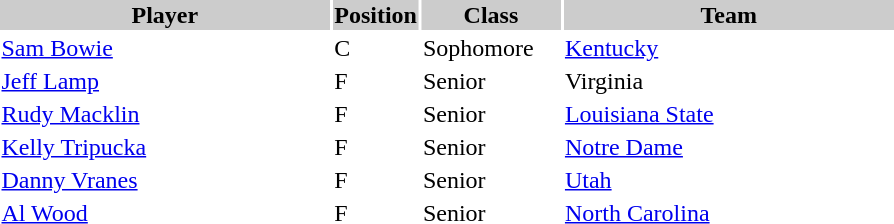<table style="width:600px" "border:'1' 'solid' 'gray'">
<tr>
<th style="background:#CCCCCC;width:40%">Player</th>
<th style="background:#CCCCCC;width:4%">Position</th>
<th style="background:#CCCCCC;width:16%">Class</th>
<th style="background:#CCCCCC;width:40%">Team</th>
</tr>
<tr>
<td><a href='#'>Sam Bowie</a></td>
<td>C</td>
<td>Sophomore</td>
<td><a href='#'>Kentucky</a></td>
</tr>
<tr>
<td><a href='#'>Jeff Lamp</a></td>
<td>F</td>
<td>Senior</td>
<td>Virginia</td>
</tr>
<tr>
<td><a href='#'>Rudy Macklin</a></td>
<td>F</td>
<td>Senior</td>
<td><a href='#'>Louisiana State</a></td>
</tr>
<tr>
<td><a href='#'>Kelly Tripucka</a></td>
<td>F</td>
<td>Senior</td>
<td><a href='#'>Notre Dame</a></td>
</tr>
<tr>
<td><a href='#'>Danny Vranes</a></td>
<td>F</td>
<td>Senior</td>
<td><a href='#'>Utah</a></td>
</tr>
<tr>
<td><a href='#'>Al Wood</a></td>
<td>F</td>
<td>Senior</td>
<td><a href='#'>North Carolina</a></td>
</tr>
</table>
